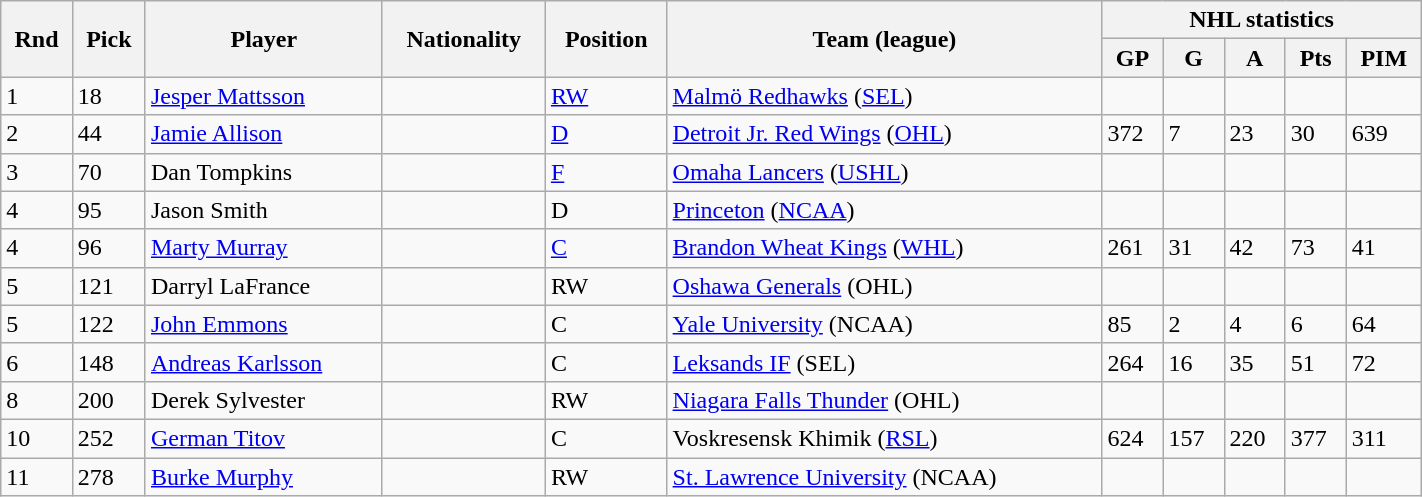<table class="wikitable"  width="75%">
<tr>
<th rowspan="2">Rnd</th>
<th rowspan="2">Pick</th>
<th rowspan="2">Player</th>
<th rowspan="2">Nationality</th>
<th rowspan="2">Position</th>
<th rowspan="2">Team (league)</th>
<th colspan="5">NHL statistics</th>
</tr>
<tr>
<th>GP</th>
<th>G</th>
<th>A</th>
<th>Pts</th>
<th>PIM</th>
</tr>
<tr>
<td>1</td>
<td>18</td>
<td><a href='#'>Jesper Mattsson</a></td>
<td></td>
<td><a href='#'>RW</a></td>
<td><a href='#'>Malmö Redhawks</a> (<a href='#'>SEL</a>)</td>
<td></td>
<td></td>
<td></td>
<td></td>
<td></td>
</tr>
<tr>
<td>2</td>
<td>44</td>
<td><a href='#'>Jamie Allison</a></td>
<td></td>
<td><a href='#'>D</a></td>
<td><a href='#'>Detroit Jr. Red Wings</a> (<a href='#'>OHL</a>)</td>
<td>372</td>
<td>7</td>
<td>23</td>
<td>30</td>
<td>639</td>
</tr>
<tr>
<td>3</td>
<td>70</td>
<td>Dan Tompkins</td>
<td></td>
<td><a href='#'>F</a></td>
<td><a href='#'>Omaha Lancers</a> (<a href='#'>USHL</a>)</td>
<td></td>
<td></td>
<td></td>
<td></td>
<td></td>
</tr>
<tr>
<td>4</td>
<td>95</td>
<td>Jason Smith</td>
<td></td>
<td>D</td>
<td><a href='#'>Princeton</a> (<a href='#'>NCAA</a>)</td>
<td></td>
<td></td>
<td></td>
<td></td>
<td></td>
</tr>
<tr>
<td>4</td>
<td>96</td>
<td><a href='#'>Marty Murray</a></td>
<td></td>
<td><a href='#'>C</a></td>
<td><a href='#'>Brandon Wheat Kings</a> (<a href='#'>WHL</a>)</td>
<td>261</td>
<td>31</td>
<td>42</td>
<td>73</td>
<td>41</td>
</tr>
<tr>
<td>5</td>
<td>121</td>
<td>Darryl LaFrance</td>
<td></td>
<td>RW</td>
<td><a href='#'>Oshawa Generals</a> (OHL)</td>
<td></td>
<td></td>
<td></td>
<td></td>
<td></td>
</tr>
<tr>
<td>5</td>
<td>122</td>
<td><a href='#'>John Emmons</a></td>
<td></td>
<td>C</td>
<td><a href='#'>Yale University</a> (NCAA)</td>
<td>85</td>
<td>2</td>
<td>4</td>
<td>6</td>
<td>64</td>
</tr>
<tr>
<td>6</td>
<td>148</td>
<td><a href='#'>Andreas Karlsson</a></td>
<td></td>
<td>C</td>
<td><a href='#'>Leksands IF</a> (SEL)</td>
<td>264</td>
<td>16</td>
<td>35</td>
<td>51</td>
<td>72</td>
</tr>
<tr>
<td>8</td>
<td>200</td>
<td>Derek Sylvester</td>
<td></td>
<td>RW</td>
<td><a href='#'>Niagara Falls Thunder</a> (OHL)</td>
<td></td>
<td></td>
<td></td>
<td></td>
<td></td>
</tr>
<tr>
<td>10</td>
<td>252</td>
<td><a href='#'>German Titov</a></td>
<td></td>
<td>C</td>
<td>Voskresensk Khimik (<a href='#'>RSL</a>)</td>
<td>624</td>
<td>157</td>
<td>220</td>
<td>377</td>
<td>311</td>
</tr>
<tr>
<td>11</td>
<td>278</td>
<td><a href='#'>Burke Murphy</a></td>
<td></td>
<td>RW</td>
<td><a href='#'>St. Lawrence University</a> (NCAA)</td>
<td></td>
<td></td>
<td></td>
<td></td>
<td></td>
</tr>
</table>
